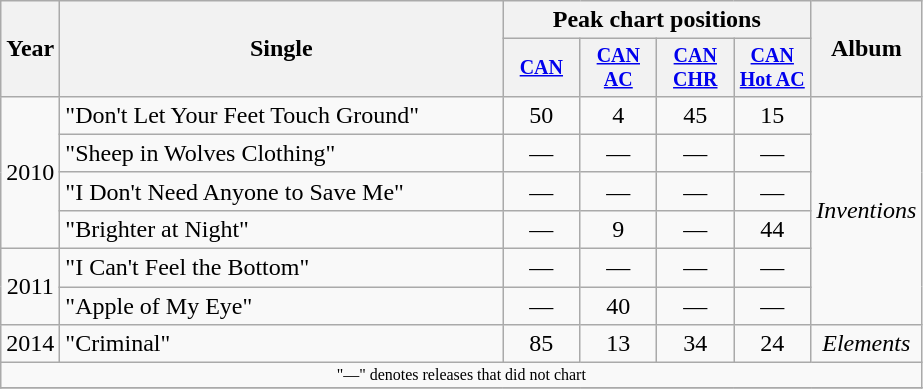<table class="wikitable plainrowheaders" style="text-align:center;">
<tr>
<th rowspan="2">Year</th>
<th rowspan="2" style="width:18em;">Single</th>
<th colspan="4">Peak chart positions</th>
<th rowspan="2">Album</th>
</tr>
<tr style="font-size:smaller;">
<th width="45"><a href='#'>CAN</a><br></th>
<th width="45"><a href='#'>CAN AC</a><br></th>
<th width="45"><a href='#'>CAN CHR</a><br></th>
<th width="45"><a href='#'>CAN Hot AC</a><br></th>
</tr>
<tr>
<td rowspan="4">2010</td>
<td align="left">"Don't Let Your Feet Touch Ground"</td>
<td>50</td>
<td>4</td>
<td>45</td>
<td>15</td>
<td rowspan="6"><em>Inventions</em></td>
</tr>
<tr>
<td align="left">"Sheep in Wolves Clothing"</td>
<td>—</td>
<td>—</td>
<td>—</td>
<td>—</td>
</tr>
<tr>
<td align="left">"I Don't Need Anyone to Save Me"</td>
<td>—</td>
<td>—</td>
<td>—</td>
<td>—</td>
</tr>
<tr>
<td align="left">"Brighter at Night"</td>
<td>—</td>
<td>9</td>
<td>—</td>
<td>44</td>
</tr>
<tr>
<td rowspan="2">2011</td>
<td align="left">"I Can't Feel the Bottom"</td>
<td>—</td>
<td>—</td>
<td>—</td>
<td>—</td>
</tr>
<tr>
<td align="left">"Apple of My Eye"</td>
<td>—</td>
<td>40</td>
<td>—</td>
<td>—</td>
</tr>
<tr>
<td>2014</td>
<td align="left">"Criminal"</td>
<td>85</td>
<td>13</td>
<td>34</td>
<td>24</td>
<td><em>Elements</em></td>
</tr>
<tr>
<td colspan="7" style="font-size:8pt">"—" denotes releases that did not chart</td>
</tr>
<tr>
</tr>
</table>
